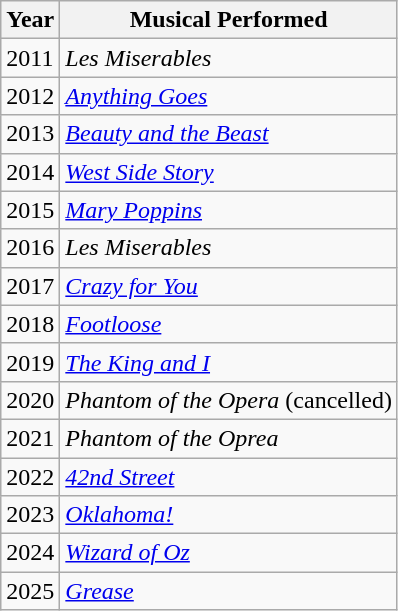<table class="wikitable">
<tr>
<th>Year</th>
<th>Musical Performed</th>
</tr>
<tr>
<td>2011</td>
<td><em>Les Miserables</em></td>
</tr>
<tr>
<td>2012</td>
<td><em><a href='#'>Anything Goes</a></em></td>
</tr>
<tr>
<td>2013</td>
<td><a href='#'><em>Beauty and the Beast</em></a></td>
</tr>
<tr>
<td>2014</td>
<td><em><a href='#'>West Side Story</a></em></td>
</tr>
<tr>
<td>2015</td>
<td><a href='#'><em>Mary Poppins</em></a></td>
</tr>
<tr>
<td>2016</td>
<td><em>Les Miserables</em></td>
</tr>
<tr>
<td>2017</td>
<td><a href='#'><em>Crazy for You</em></a></td>
</tr>
<tr>
<td>2018</td>
<td><a href='#'><em>Footloose</em></a></td>
</tr>
<tr>
<td>2019</td>
<td><em><a href='#'>The King and I</a></em></td>
</tr>
<tr>
<td>2020</td>
<td><em>Phantom of the Opera</em> (cancelled)</td>
</tr>
<tr>
<td>2021</td>
<td><em>Phantom of the Oprea</em></td>
</tr>
<tr>
<td>2022</td>
<td><a href='#'><em>42nd Street</em></a></td>
</tr>
<tr>
<td>2023</td>
<td><em><a href='#'>Oklahoma!</a></em></td>
</tr>
<tr>
<td>2024</td>
<td><em><a href='#'>Wizard of Oz</a></em></td>
</tr>
<tr>
<td>2025</td>
<td><em><a href='#'>Grease</a></em></td>
</tr>
</table>
